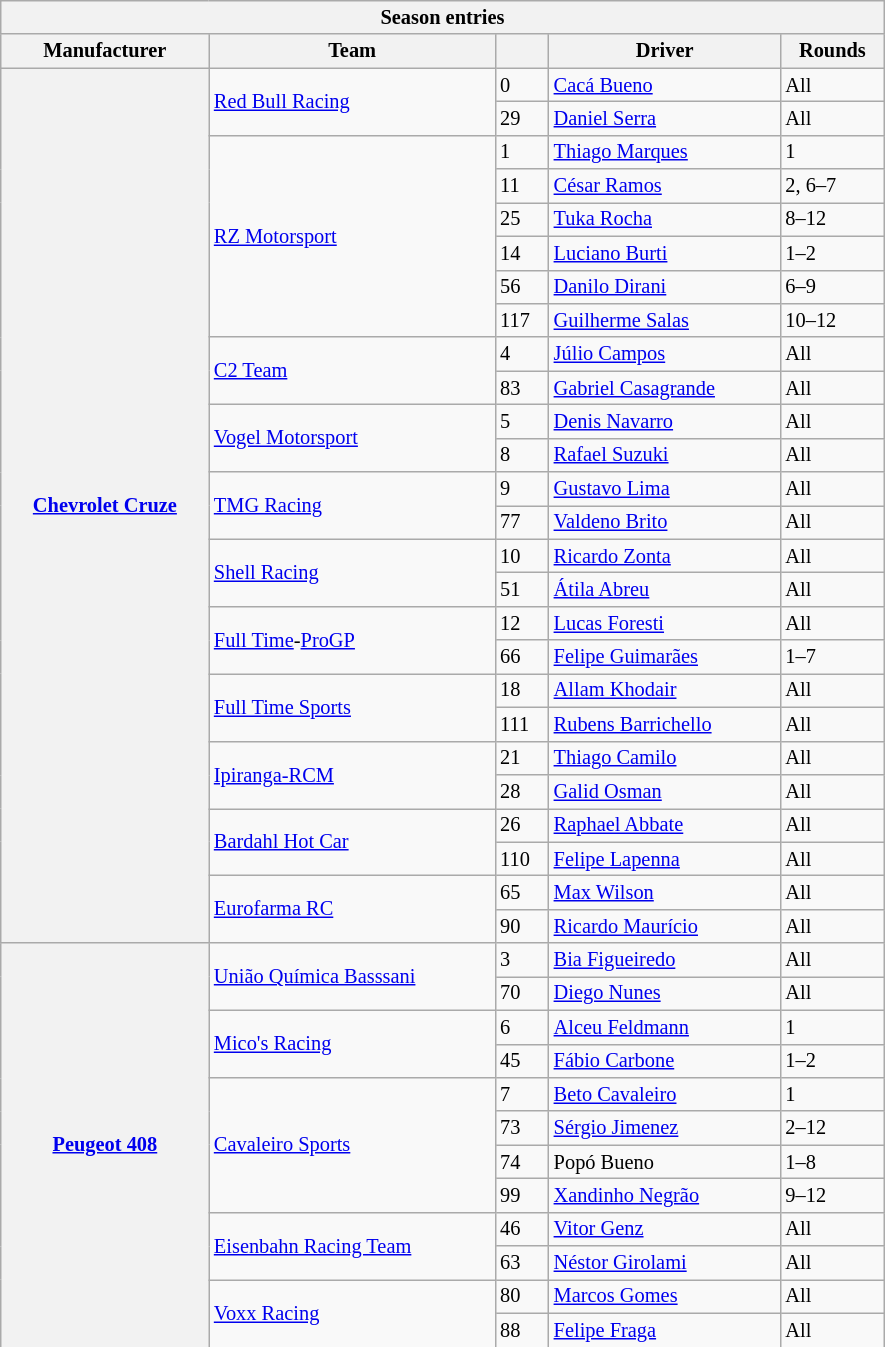<table class="wikitable" width=57.5% style="font-size: 85%; max-width: 590px">
<tr>
<th colspan="5">Season entries</th>
</tr>
<tr>
<th>Manufacturer</th>
<th>Team</th>
<th></th>
<th>Driver</th>
<th>Rounds</th>
</tr>
<tr>
<th rowspan=26><a href='#'>Chevrolet Cruze</a></th>
<td rowspan=2><a href='#'>Red Bull Racing</a></td>
<td>0</td>
<td> <a href='#'>Cacá Bueno</a></td>
<td>All</td>
</tr>
<tr>
<td>29</td>
<td> <a href='#'>Daniel Serra</a></td>
<td>All</td>
</tr>
<tr>
<td rowspan=6><a href='#'>RZ Motorsport</a></td>
<td>1</td>
<td> <a href='#'>Thiago Marques</a></td>
<td>1</td>
</tr>
<tr>
<td>11</td>
<td> <a href='#'>César Ramos</a></td>
<td>2, 6–7</td>
</tr>
<tr>
<td>25</td>
<td> <a href='#'>Tuka Rocha</a></td>
<td>8–12</td>
</tr>
<tr>
<td>14</td>
<td> <a href='#'>Luciano Burti</a></td>
<td>1–2</td>
</tr>
<tr>
<td>56</td>
<td> <a href='#'>Danilo Dirani</a></td>
<td>6–9</td>
</tr>
<tr>
<td>117</td>
<td> <a href='#'>Guilherme Salas</a></td>
<td>10–12</td>
</tr>
<tr>
<td rowspan=2><a href='#'>C2 Team</a></td>
<td>4</td>
<td> <a href='#'>Júlio Campos</a></td>
<td>All</td>
</tr>
<tr>
<td>83</td>
<td> <a href='#'>Gabriel Casagrande</a></td>
<td>All</td>
</tr>
<tr>
<td rowspan=2><a href='#'>Vogel Motorsport</a></td>
<td>5</td>
<td> <a href='#'>Denis Navarro</a></td>
<td>All</td>
</tr>
<tr>
<td>8</td>
<td> <a href='#'>Rafael Suzuki</a></td>
<td>All</td>
</tr>
<tr>
<td rowspan=2><a href='#'>TMG Racing</a></td>
<td>9</td>
<td> <a href='#'>Gustavo Lima</a></td>
<td>All</td>
</tr>
<tr>
<td>77</td>
<td> <a href='#'>Valdeno Brito</a></td>
<td>All</td>
</tr>
<tr>
<td rowspan=2><a href='#'>Shell Racing</a></td>
<td>10</td>
<td> <a href='#'>Ricardo Zonta</a></td>
<td>All</td>
</tr>
<tr>
<td>51</td>
<td> <a href='#'>Átila Abreu</a></td>
<td>All</td>
</tr>
<tr>
<td rowspan=2><a href='#'>Full Time</a>-<a href='#'>ProGP</a></td>
<td>12</td>
<td> <a href='#'>Lucas Foresti</a></td>
<td>All</td>
</tr>
<tr>
<td>66</td>
<td> <a href='#'>Felipe Guimarães</a></td>
<td>1–7</td>
</tr>
<tr>
<td rowspan=2><a href='#'>Full Time Sports</a></td>
<td>18</td>
<td> <a href='#'>Allam Khodair</a></td>
<td>All</td>
</tr>
<tr>
<td>111</td>
<td> <a href='#'>Rubens Barrichello</a></td>
<td>All</td>
</tr>
<tr>
<td rowspan=2><a href='#'>Ipiranga-RCM</a></td>
<td>21</td>
<td> <a href='#'>Thiago Camilo</a></td>
<td>All</td>
</tr>
<tr>
<td>28</td>
<td> <a href='#'>Galid Osman</a></td>
<td>All</td>
</tr>
<tr>
<td rowspan=2><a href='#'>Bardahl Hot Car</a></td>
<td>26</td>
<td> <a href='#'>Raphael Abbate</a></td>
<td>All</td>
</tr>
<tr>
<td>110</td>
<td> <a href='#'>Felipe Lapenna</a></td>
<td>All</td>
</tr>
<tr>
<td rowspan=2><a href='#'>Eurofarma RC</a></td>
<td>65</td>
<td> <a href='#'>Max Wilson</a></td>
<td>All</td>
</tr>
<tr>
<td>90</td>
<td> <a href='#'>Ricardo Maurício</a></td>
<td>All</td>
</tr>
<tr>
<th rowspan=12><a href='#'>Peugeot 408</a></th>
<td rowspan=2><a href='#'>União Química Basssani</a></td>
<td>3</td>
<td> <a href='#'>Bia Figueiredo</a></td>
<td>All</td>
</tr>
<tr>
<td>70</td>
<td> <a href='#'>Diego Nunes</a></td>
<td>All</td>
</tr>
<tr>
<td rowspan=2><a href='#'>Mico's Racing</a></td>
<td>6</td>
<td> <a href='#'>Alceu Feldmann</a></td>
<td>1</td>
</tr>
<tr>
<td>45</td>
<td> <a href='#'>Fábio Carbone</a></td>
<td>1–2</td>
</tr>
<tr>
<td rowspan=4><a href='#'>Cavaleiro Sports</a></td>
<td>7</td>
<td> <a href='#'>Beto Cavaleiro</a></td>
<td>1</td>
</tr>
<tr>
<td>73</td>
<td> <a href='#'>Sérgio Jimenez</a></td>
<td>2–12</td>
</tr>
<tr>
<td>74</td>
<td> Popó Bueno</td>
<td>1–8</td>
</tr>
<tr>
<td>99</td>
<td> <a href='#'>Xandinho Negrão</a></td>
<td>9–12</td>
</tr>
<tr>
<td rowspan=2><a href='#'>Eisenbahn Racing Team</a></td>
<td>46</td>
<td> <a href='#'>Vitor Genz</a></td>
<td>All</td>
</tr>
<tr>
<td>63</td>
<td> <a href='#'>Néstor Girolami</a></td>
<td>All</td>
</tr>
<tr>
<td rowspan=2><a href='#'>Voxx Racing</a></td>
<td>80</td>
<td> <a href='#'>Marcos Gomes</a></td>
<td>All</td>
</tr>
<tr>
<td>88</td>
<td> <a href='#'>Felipe Fraga</a></td>
<td>All</td>
</tr>
<tr>
</tr>
</table>
